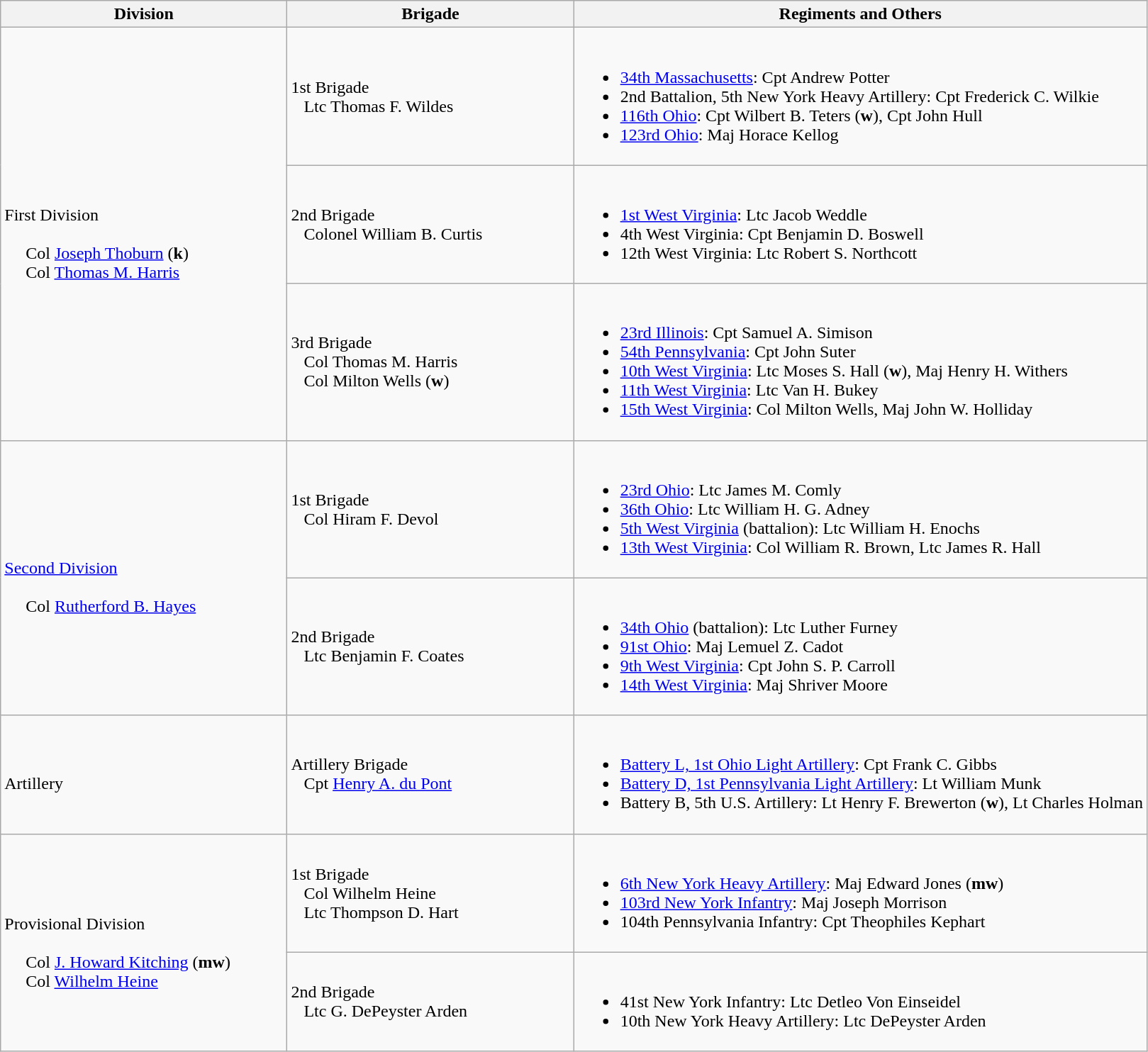<table class="wikitable">
<tr>
<th width=25%>Division</th>
<th width=25%>Brigade</th>
<th>Regiments and Others</th>
</tr>
<tr>
<td rowspan=3><br>First Division<br><br>    
Col <a href='#'>Joseph Thoburn</a> (<strong>k</strong>)
<br>    
Col <a href='#'>Thomas M. Harris</a></td>
<td>1st Brigade<br>  
Ltc Thomas F. Wildes</td>
<td><br><ul><li><a href='#'>34th Massachusetts</a>: Cpt Andrew Potter</li><li>2nd Battalion, 5th New York Heavy Artillery: Cpt Frederick C. Wilkie</li><li><a href='#'>116th Ohio</a>: Cpt Wilbert B. Teters (<strong>w</strong>), Cpt John Hull</li><li><a href='#'>123rd Ohio</a>: Maj Horace Kellog</li></ul></td>
</tr>
<tr>
<td>2nd Brigade<br>  
Colonel William B. Curtis</td>
<td><br><ul><li><a href='#'>1st West Virginia</a>: Ltc Jacob Weddle</li><li>4th West Virginia: Cpt Benjamin D. Boswell</li><li>12th West Virginia: Ltc Robert S. Northcott</li></ul></td>
</tr>
<tr>
<td>3rd Brigade<br>  
Col Thomas M. Harris<br>
  
Col Milton Wells (<strong>w</strong>)</td>
<td><br><ul><li><a href='#'>23rd Illinois</a>: Cpt Samuel A. Simison</li><li><a href='#'>54th Pennsylvania</a>: Cpt John Suter</li><li><a href='#'>10th West Virginia</a>: Ltc Moses S. Hall (<strong>w</strong>), Maj Henry H. Withers</li><li><a href='#'>11th West Virginia</a>: Ltc Van H. Bukey</li><li><a href='#'>15th West Virginia</a>: Col Milton Wells, Maj John W. Holliday</li></ul></td>
</tr>
<tr>
<td rowspan=2><br><a href='#'>Second Division</a><br><br>    
Col <a href='#'>Rutherford B. Hayes</a></td>
<td>1st Brigade<br>  
Col Hiram F. Devol</td>
<td><br><ul><li><a href='#'>23rd Ohio</a>: Ltc James M. Comly</li><li><a href='#'>36th Ohio</a>: Ltc William H. G. Adney</li><li><a href='#'>5th West Virginia</a> (battalion): Ltc William H. Enochs</li><li><a href='#'>13th West Virginia</a>: Col William R. Brown, Ltc James R. Hall</li></ul></td>
</tr>
<tr>
<td>2nd Brigade<br>  
Ltc Benjamin F. Coates</td>
<td><br><ul><li><a href='#'>34th Ohio</a> (battalion): Ltc Luther Furney</li><li><a href='#'>91st Ohio</a>: Maj Lemuel Z. Cadot</li><li><a href='#'>9th West Virginia</a>: Cpt John S. P. Carroll</li><li><a href='#'>14th West Virginia</a>: Maj Shriver Moore</li></ul></td>
</tr>
<tr>
<td rowspan=1><br>Artillery</td>
<td>Artillery Brigade<br>  
Cpt <a href='#'>Henry A. du Pont</a></td>
<td><br><ul><li><a href='#'>Battery L, 1st Ohio Light Artillery</a>: Cpt Frank C. Gibbs</li><li><a href='#'>Battery D, 1st Pennsylvania Light Artillery</a>: Lt William Munk</li><li>Battery B, 5th U.S. Artillery: Lt Henry F. Brewerton (<strong>w</strong>), Lt Charles Holman</li></ul></td>
</tr>
<tr>
<td rowspan=2><br>Provisional Division<br><br>    
Col <a href='#'>J. Howard Kitching</a> (<strong>mw</strong>)<br>    
Col <a href='#'>Wilhelm Heine</a></td>
<td>1st Brigade<br>  
Col Wilhelm Heine<br>  
Ltc Thompson D. Hart</td>
<td><br><ul><li><a href='#'>6th New York Heavy Artillery</a>: Maj Edward Jones (<strong>mw</strong>)</li><li><a href='#'>103rd New York Infantry</a>: Maj Joseph Morrison</li><li>104th Pennsylvania Infantry: Cpt Theophiles Kephart</li></ul></td>
</tr>
<tr>
<td>2nd Brigade<br>  
Ltc G. DePeyster Arden</td>
<td><br><ul><li>41st New York Infantry: Ltc Detleo Von Einseidel</li><li>10th New York Heavy Artillery: Ltc DePeyster Arden</li></ul></td>
</tr>
</table>
